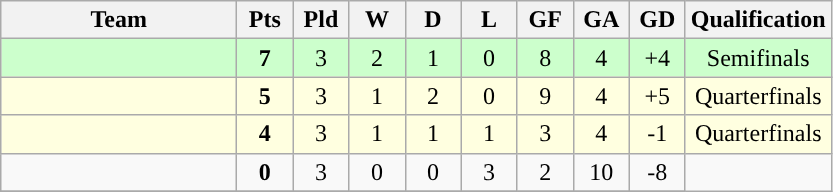<table class=wikitable style="text-align:center">
<tr>
<th width=150>Team</th>
<th width=30>Pts</th>
<th width=30>Pld</th>
<th width=30>W</th>
<th width=30>D</th>
<th width=30>L</th>
<th width=30>GF</th>
<th width=30>GA</th>
<th width=30>GD</th>
<th width=50>Qualification</th>
</tr>
<tr style="background:#ccffcc">
<td align=left></td>
<td><strong>7</strong></td>
<td>3</td>
<td>2</td>
<td>1</td>
<td>0</td>
<td>8</td>
<td>4</td>
<td>+4</td>
<td>Semifinals</td>
</tr>
<tr style="background:#FFFFE0">
<td align=left></td>
<td><strong>5</strong></td>
<td>3</td>
<td>1</td>
<td>2</td>
<td>0</td>
<td>9</td>
<td>4</td>
<td>+5</td>
<td>Quarterfinals</td>
</tr>
<tr style="background:#FFFFE0">
<td align=left></td>
<td><strong>4</strong></td>
<td>3</td>
<td>1</td>
<td>1</td>
<td>1</td>
<td>3</td>
<td>4</td>
<td>-1</td>
<td>Quarterfinals</td>
</tr>
<tr>
<td align=left></td>
<td><strong>0</strong></td>
<td>3</td>
<td>0</td>
<td>0</td>
<td>3</td>
<td>2</td>
<td>10</td>
<td>-8</td>
</tr>
<tr>
</tr>
</table>
